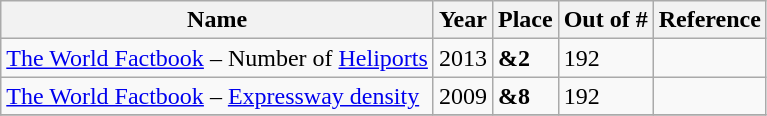<table class="wikitable sortable" style="text-align:left">
<tr>
<th>Name</th>
<th>Year</th>
<th>Place</th>
<th>Out of #</th>
<th>Reference</th>
</tr>
<tr>
<td><a href='#'>The World Factbook</a> – Number of <a href='#'>Heliports</a></td>
<td>2013</td>
<td><strong><span>&</span>2</strong></td>
<td>192</td>
<td></td>
</tr>
<tr>
<td><a href='#'>The World Factbook</a> – <a href='#'>Expressway density</a></td>
<td>2009</td>
<td><strong><span>&</span>8</strong></td>
<td>192</td>
<td></td>
</tr>
<tr>
</tr>
</table>
